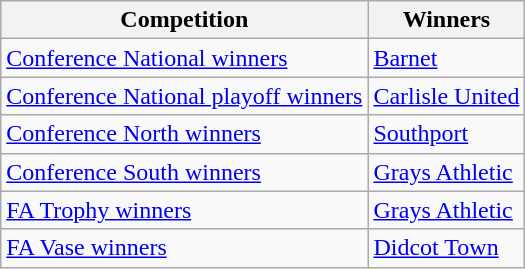<table class="wikitable">
<tr>
<th>Competition</th>
<th>Winners</th>
</tr>
<tr>
<td><a href='#'>Conference National winners</a></td>
<td><a href='#'>Barnet</a></td>
</tr>
<tr>
<td><a href='#'>Conference National playoff winners</a></td>
<td><a href='#'>Carlisle United</a></td>
</tr>
<tr>
<td><a href='#'>Conference North winners</a></td>
<td><a href='#'>Southport</a></td>
</tr>
<tr>
<td><a href='#'>Conference South winners</a></td>
<td><a href='#'>Grays Athletic</a></td>
</tr>
<tr>
<td><a href='#'>FA Trophy winners</a></td>
<td><a href='#'>Grays Athletic</a></td>
</tr>
<tr>
<td><a href='#'>FA Vase winners</a></td>
<td><a href='#'>Didcot Town</a></td>
</tr>
</table>
